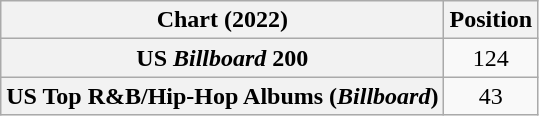<table class="wikitable sortable plainrowheaders" style="text-align:center">
<tr>
<th scope="col">Chart (2022)</th>
<th scope="col">Position</th>
</tr>
<tr>
<th scope="row">US <em>Billboard</em> 200</th>
<td>124</td>
</tr>
<tr>
<th scope="row">US Top R&B/Hip-Hop Albums (<em>Billboard</em>)</th>
<td>43</td>
</tr>
</table>
